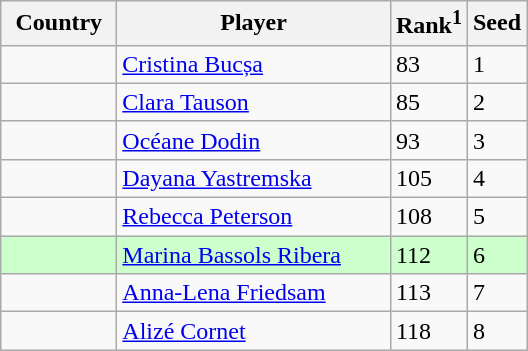<table class="sortable wikitable">
<tr>
<th width="70">Country</th>
<th width="175">Player</th>
<th>Rank<sup>1</sup></th>
<th>Seed</th>
</tr>
<tr>
<td></td>
<td><a href='#'>Cristina Bucșa</a></td>
<td>83</td>
<td>1</td>
</tr>
<tr>
<td></td>
<td><a href='#'>Clara Tauson</a></td>
<td>85</td>
<td>2</td>
</tr>
<tr>
<td></td>
<td><a href='#'>Océane Dodin</a></td>
<td>93</td>
<td>3</td>
</tr>
<tr>
<td></td>
<td><a href='#'>Dayana Yastremska</a></td>
<td>105</td>
<td>4</td>
</tr>
<tr>
<td></td>
<td><a href='#'>Rebecca Peterson</a></td>
<td>108</td>
<td>5</td>
</tr>
<tr style="background:#cfc;">
<td></td>
<td><a href='#'>Marina Bassols Ribera</a></td>
<td>112</td>
<td>6</td>
</tr>
<tr>
<td></td>
<td><a href='#'>Anna-Lena Friedsam</a></td>
<td>113</td>
<td>7</td>
</tr>
<tr>
<td></td>
<td><a href='#'>Alizé Cornet</a></td>
<td>118</td>
<td>8</td>
</tr>
</table>
